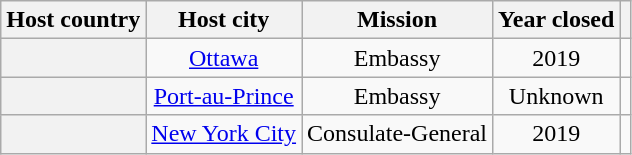<table class="wikitable plainrowheaders" style="text-align:center;">
<tr>
<th scope="col">Host country</th>
<th scope="col">Host city</th>
<th scope="col">Mission</th>
<th scope="col">Year closed</th>
<th scope="col"></th>
</tr>
<tr>
<th scope="row"></th>
<td><a href='#'>Ottawa</a></td>
<td>Embassy</td>
<td>2019</td>
<td></td>
</tr>
<tr>
<th scope="row"></th>
<td><a href='#'>Port-au-Prince</a></td>
<td>Embassy</td>
<td>Unknown</td>
<td></td>
</tr>
<tr>
<th scope="row"></th>
<td><a href='#'>New York City</a></td>
<td>Consulate-General</td>
<td>2019</td>
<td></td>
</tr>
</table>
